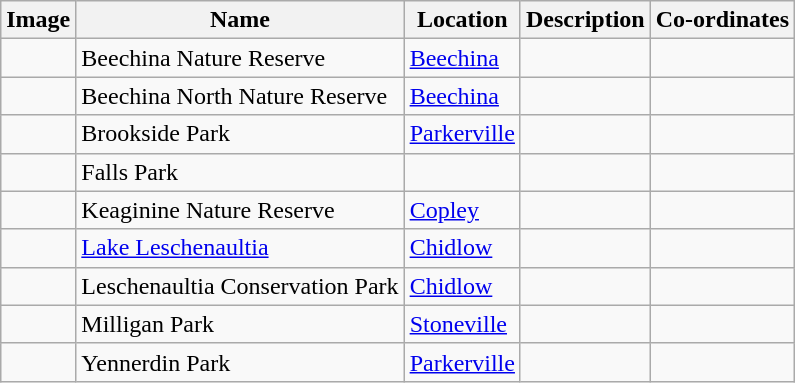<table class="wikitable sortable">
<tr>
<th>Image</th>
<th>Name</th>
<th>Location</th>
<th>Description</th>
<th>Co-ordinates</th>
</tr>
<tr>
<td></td>
<td>Beechina Nature Reserve</td>
<td><a href='#'>Beechina</a></td>
<td></td>
<td></td>
</tr>
<tr>
<td></td>
<td>Beechina North Nature Reserve</td>
<td><a href='#'>Beechina</a></td>
<td></td>
<td></td>
</tr>
<tr>
<td></td>
<td>Brookside Park</td>
<td><a href='#'>Parkerville</a></td>
<td></td>
<td></td>
</tr>
<tr>
<td></td>
<td>Falls Park</td>
<td></td>
<td></td>
<td></td>
</tr>
<tr>
<td></td>
<td>Keaginine Nature Reserve</td>
<td><a href='#'>Copley</a></td>
<td></td>
<td></td>
</tr>
<tr>
<td></td>
<td><a href='#'>Lake Leschenaultia</a></td>
<td><a href='#'>Chidlow</a></td>
<td></td>
<td></td>
</tr>
<tr>
<td></td>
<td>Leschenaultia Conservation Park</td>
<td><a href='#'>Chidlow</a></td>
<td></td>
<td></td>
</tr>
<tr>
<td></td>
<td>Milligan Park</td>
<td><a href='#'>Stoneville</a></td>
<td></td>
<td></td>
</tr>
<tr>
<td></td>
<td>Yennerdin Park</td>
<td><a href='#'>Parkerville</a></td>
<td></td>
<td></td>
</tr>
</table>
